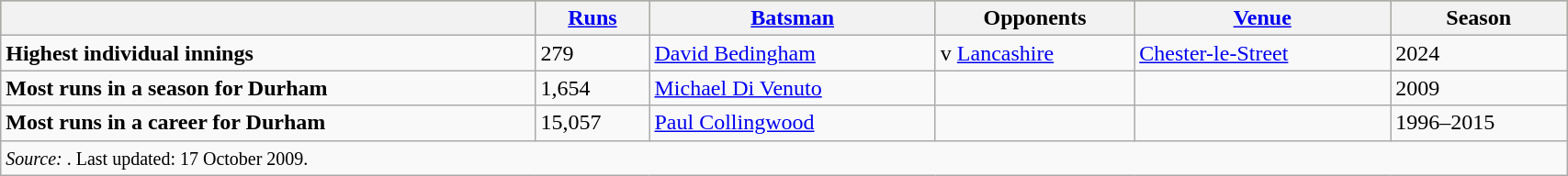<table class="wikitable" width=90%>
<tr bgcolor=#bdb76b>
<th></th>
<th><a href='#'>Runs</a></th>
<th><a href='#'>Batsman</a></th>
<th>Opponents</th>
<th><a href='#'>Venue</a></th>
<th>Season</th>
</tr>
<tr>
<td><strong>Highest individual innings</strong></td>
<td>279</td>
<td> <a href='#'>David Bedingham</a></td>
<td>v <a href='#'>Lancashire</a></td>
<td><a href='#'>Chester-le-Street</a></td>
<td>2024</td>
</tr>
<tr>
<td><strong>Most runs in a season for Durham</strong></td>
<td>1,654</td>
<td> <a href='#'>Michael Di Venuto</a></td>
<td></td>
<td></td>
<td>2009</td>
</tr>
<tr>
<td><strong>Most runs in a career for Durham</strong></td>
<td>15,057</td>
<td> <a href='#'>Paul Collingwood</a></td>
<td></td>
<td></td>
<td>1996–2015</td>
</tr>
<tr>
<td colspan=6><small><em>Source: </em>. Last updated: 17 October 2009.</small></td>
</tr>
</table>
